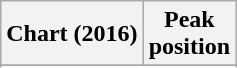<table class="wikitable sortable plainrowheaders">
<tr>
<th scope="col">Chart (2016)</th>
<th scope="col">Peak<br>position</th>
</tr>
<tr>
</tr>
<tr>
</tr>
</table>
